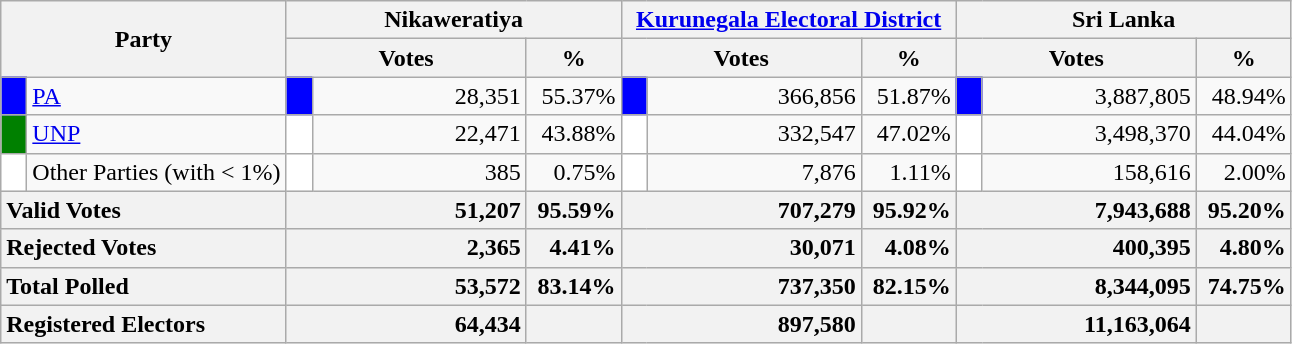<table class="wikitable">
<tr>
<th colspan="2" width="144px"rowspan="2">Party</th>
<th colspan="3" width="216px">Nikaweratiya</th>
<th colspan="3" width="216px"><a href='#'>Kurunegala Electoral District</a></th>
<th colspan="3" width="216px">Sri Lanka</th>
</tr>
<tr>
<th colspan="2" width="144px">Votes</th>
<th>%</th>
<th colspan="2" width="144px">Votes</th>
<th>%</th>
<th colspan="2" width="144px">Votes</th>
<th>%</th>
</tr>
<tr>
<td style="background-color:blue;" width="10px"></td>
<td style="text-align:left;"><a href='#'>PA</a></td>
<td style="background-color:blue;" width="10px"></td>
<td style="text-align:right;">28,351</td>
<td style="text-align:right;">55.37%</td>
<td style="background-color:blue;" width="10px"></td>
<td style="text-align:right;">366,856</td>
<td style="text-align:right;">51.87%</td>
<td style="background-color:blue;" width="10px"></td>
<td style="text-align:right;">3,887,805</td>
<td style="text-align:right;">48.94%</td>
</tr>
<tr>
<td style="background-color:green;" width="10px"></td>
<td style="text-align:left;"><a href='#'>UNP</a></td>
<td style="background-color:white;" width="10px"></td>
<td style="text-align:right;">22,471</td>
<td style="text-align:right;">43.88%</td>
<td style="background-color:white;" width="10px"></td>
<td style="text-align:right;">332,547</td>
<td style="text-align:right;">47.02%</td>
<td style="background-color:white;" width="10px"></td>
<td style="text-align:right;">3,498,370</td>
<td style="text-align:right;">44.04%</td>
</tr>
<tr>
<td style="background-color:white;" width="10px"></td>
<td style="text-align:left;">Other Parties (with < 1%)</td>
<td style="background-color:white;" width="10px"></td>
<td style="text-align:right;">385</td>
<td style="text-align:right;">0.75%</td>
<td style="background-color:white;" width="10px"></td>
<td style="text-align:right;">7,876</td>
<td style="text-align:right;">1.11%</td>
<td style="background-color:white;" width="10px"></td>
<td style="text-align:right;">158,616</td>
<td style="text-align:right;">2.00%</td>
</tr>
<tr>
<th colspan="2" width="144px"style="text-align:left;">Valid Votes</th>
<th style="text-align:right;"colspan="2" width="144px">51,207</th>
<th style="text-align:right;">95.59%</th>
<th style="text-align:right;"colspan="2" width="144px">707,279</th>
<th style="text-align:right;">95.92%</th>
<th style="text-align:right;"colspan="2" width="144px">7,943,688</th>
<th style="text-align:right;">95.20%</th>
</tr>
<tr>
<th colspan="2" width="144px"style="text-align:left;">Rejected Votes</th>
<th style="text-align:right;"colspan="2" width="144px">2,365</th>
<th style="text-align:right;">4.41%</th>
<th style="text-align:right;"colspan="2" width="144px">30,071</th>
<th style="text-align:right;">4.08%</th>
<th style="text-align:right;"colspan="2" width="144px">400,395</th>
<th style="text-align:right;">4.80%</th>
</tr>
<tr>
<th colspan="2" width="144px"style="text-align:left;">Total Polled</th>
<th style="text-align:right;"colspan="2" width="144px">53,572</th>
<th style="text-align:right;">83.14%</th>
<th style="text-align:right;"colspan="2" width="144px">737,350</th>
<th style="text-align:right;">82.15%</th>
<th style="text-align:right;"colspan="2" width="144px">8,344,095</th>
<th style="text-align:right;">74.75%</th>
</tr>
<tr>
<th colspan="2" width="144px"style="text-align:left;">Registered Electors</th>
<th style="text-align:right;"colspan="2" width="144px">64,434</th>
<th></th>
<th style="text-align:right;"colspan="2" width="144px">897,580</th>
<th></th>
<th style="text-align:right;"colspan="2" width="144px">11,163,064</th>
<th></th>
</tr>
</table>
